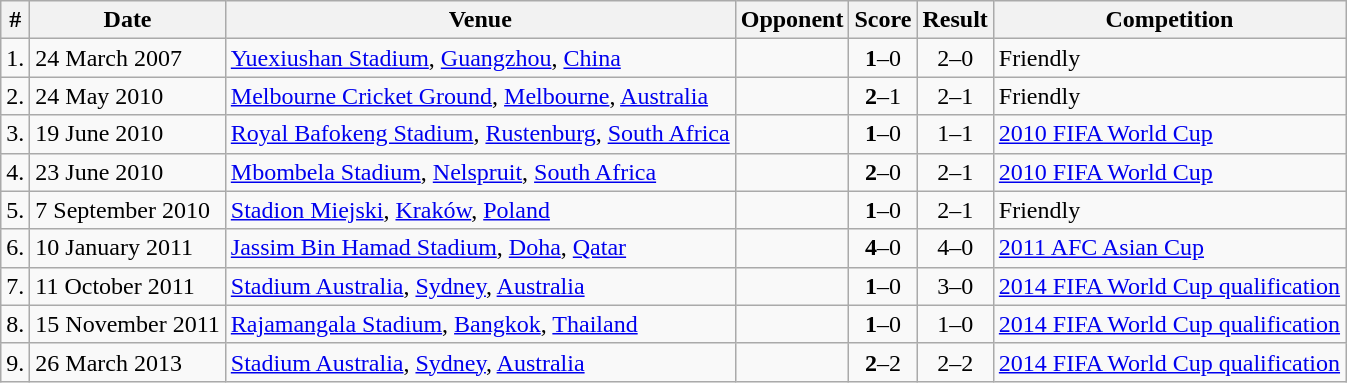<table class="wikitable">
<tr>
<th>#</th>
<th>Date</th>
<th>Venue</th>
<th>Opponent</th>
<th>Score</th>
<th>Result</th>
<th>Competition</th>
</tr>
<tr>
<td>1.</td>
<td>24 March 2007</td>
<td><a href='#'>Yuexiushan Stadium</a>, <a href='#'>Guangzhou</a>, <a href='#'>China</a></td>
<td></td>
<td align=center><strong>1</strong>–0</td>
<td align=center>2–0</td>
<td>Friendly</td>
</tr>
<tr>
<td>2.</td>
<td>24 May 2010</td>
<td><a href='#'>Melbourne Cricket Ground</a>, <a href='#'>Melbourne</a>, <a href='#'>Australia</a></td>
<td></td>
<td align=center><strong>2</strong>–1</td>
<td align=center>2–1</td>
<td>Friendly</td>
</tr>
<tr>
<td>3.</td>
<td>19 June 2010</td>
<td><a href='#'>Royal Bafokeng Stadium</a>, <a href='#'>Rustenburg</a>, <a href='#'>South Africa</a></td>
<td></td>
<td align=center><strong>1</strong>–0</td>
<td align=center>1–1</td>
<td><a href='#'>2010 FIFA World Cup</a></td>
</tr>
<tr>
<td>4.</td>
<td>23 June 2010</td>
<td><a href='#'>Mbombela Stadium</a>, <a href='#'>Nelspruit</a>, <a href='#'>South Africa</a></td>
<td></td>
<td align=center><strong>2</strong>–0</td>
<td align=center>2–1</td>
<td><a href='#'>2010 FIFA World Cup</a></td>
</tr>
<tr>
<td>5.</td>
<td>7 September 2010</td>
<td><a href='#'>Stadion Miejski</a>, <a href='#'>Kraków</a>, <a href='#'>Poland</a></td>
<td></td>
<td align=center><strong>1</strong>–0</td>
<td align=center>2–1</td>
<td>Friendly</td>
</tr>
<tr>
<td>6.</td>
<td>10 January 2011</td>
<td><a href='#'>Jassim Bin Hamad Stadium</a>, <a href='#'>Doha</a>, <a href='#'>Qatar</a></td>
<td></td>
<td align=center><strong>4</strong>–0</td>
<td align=center>4–0</td>
<td><a href='#'>2011 AFC Asian Cup</a></td>
</tr>
<tr>
<td>7.</td>
<td>11 October 2011</td>
<td><a href='#'>Stadium Australia</a>, <a href='#'>Sydney</a>, <a href='#'>Australia</a></td>
<td></td>
<td align=center><strong>1</strong>–0</td>
<td align=center>3–0</td>
<td><a href='#'>2014 FIFA World Cup qualification</a></td>
</tr>
<tr>
<td>8.</td>
<td>15 November 2011</td>
<td><a href='#'>Rajamangala Stadium</a>, <a href='#'>Bangkok</a>, <a href='#'>Thailand</a></td>
<td></td>
<td align=center><strong>1</strong>–0</td>
<td align=center>1–0</td>
<td><a href='#'>2014 FIFA World Cup qualification</a></td>
</tr>
<tr>
<td>9.</td>
<td>26 March 2013</td>
<td><a href='#'>Stadium Australia</a>, <a href='#'>Sydney</a>, <a href='#'>Australia</a></td>
<td></td>
<td align=center><strong>2</strong>–2</td>
<td align=center>2–2</td>
<td><a href='#'>2014 FIFA World Cup qualification</a></td>
</tr>
</table>
